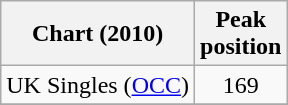<table class="wikitable">
<tr>
<th align="left">Chart (2010)</th>
<th align="center">Peak<br>position</th>
</tr>
<tr>
<td>UK Singles (<a href='#'>OCC</a>)</td>
<td align="center">169</td>
</tr>
<tr>
</tr>
</table>
